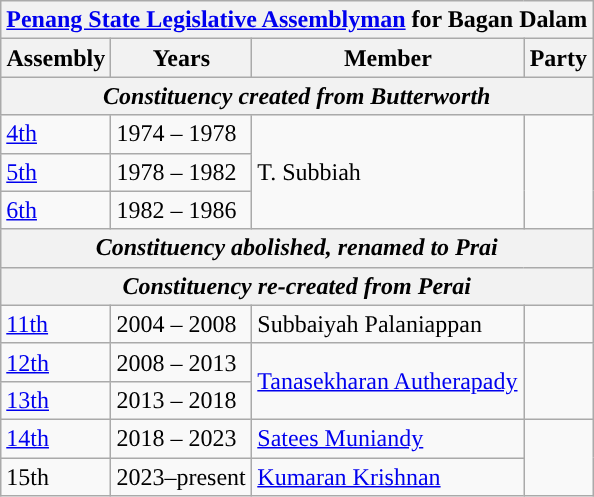<table class="wikitable">
<tr>
<th colspan="4"><a href='#'>Penang State Legislative Assemblyman</a> for Bagan Dalam</th>
</tr>
<tr>
<th>Assembly</th>
<th>Years</th>
<th>Member</th>
<th>Party</th>
</tr>
<tr>
<th colspan="4" align="center"><em>Constituency created from Butterworth</em></th>
</tr>
<tr>
<td><a href='#'>4th</a></td>
<td>1974 – 1978</td>
<td rowspan="3">T. Subbiah</td>
<td rowspan="3"></td>
</tr>
<tr>
<td><a href='#'>5th</a></td>
<td>1978 – 1982</td>
</tr>
<tr>
<td><a href='#'>6th</a></td>
<td>1982 – 1986</td>
</tr>
<tr>
<th colspan=4 align=center><em>Constituency abolished, renamed to Prai</em></th>
</tr>
<tr>
<th colspan=4 align=center><em>Constituency re-created from Perai</em></th>
</tr>
<tr>
<td><a href='#'>11th</a></td>
<td>2004 – 2008</td>
<td>Subbaiyah Palaniappan</td>
<td></td>
</tr>
<tr>
<td><a href='#'>12th</a></td>
<td>2008 – 2013</td>
<td rowspan="2"><a href='#'>Tanasekharan Autherapady</a></td>
<td rowspan="2"></td>
</tr>
<tr>
<td><a href='#'>13th</a></td>
<td>2013 – 2018</td>
</tr>
<tr>
<td><a href='#'>14th</a></td>
<td>2018 – 2023</td>
<td><a href='#'>Satees Muniandy</a></td>
<td rowspan=2></td>
</tr>
<tr>
<td>15th</td>
<td>2023–present</td>
<td><a href='#'>Kumaran Krishnan</a></td>
</tr>
</table>
